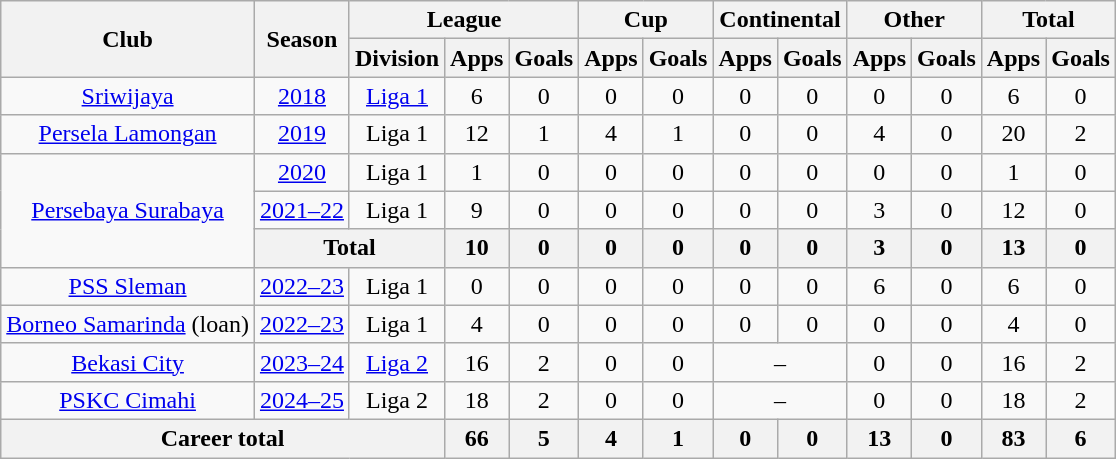<table class="wikitable" style="text-align:center">
<tr>
<th rowspan="2">Club</th>
<th rowspan="2">Season</th>
<th colspan="3">League</th>
<th colspan="2">Cup</th>
<th colspan="2">Continental</th>
<th colspan="2">Other</th>
<th colspan="2">Total</th>
</tr>
<tr>
<th>Division</th>
<th>Apps</th>
<th>Goals</th>
<th>Apps</th>
<th>Goals</th>
<th>Apps</th>
<th>Goals</th>
<th>Apps</th>
<th>Goals</th>
<th>Apps</th>
<th>Goals</th>
</tr>
<tr>
<td rowspan="1" valign="center"><a href='#'>Sriwijaya</a></td>
<td><a href='#'>2018</a></td>
<td><a href='#'>Liga 1</a></td>
<td>6</td>
<td>0</td>
<td>0</td>
<td>0</td>
<td>0</td>
<td>0</td>
<td>0</td>
<td>0</td>
<td>6</td>
<td>0</td>
</tr>
<tr>
<td rowspan="1" valign="center"><a href='#'>Persela Lamongan</a></td>
<td><a href='#'>2019</a></td>
<td>Liga 1</td>
<td>12</td>
<td>1</td>
<td>4</td>
<td>1</td>
<td>0</td>
<td>0</td>
<td>4</td>
<td>0</td>
<td>20</td>
<td>2</td>
</tr>
<tr>
<td rowspan="3" valign="center"><a href='#'>Persebaya Surabaya</a></td>
<td><a href='#'>2020</a></td>
<td>Liga 1</td>
<td>1</td>
<td>0</td>
<td>0</td>
<td>0</td>
<td>0</td>
<td>0</td>
<td>0</td>
<td>0</td>
<td>1</td>
<td>0</td>
</tr>
<tr>
<td><a href='#'>2021–22</a></td>
<td>Liga 1</td>
<td>9</td>
<td>0</td>
<td>0</td>
<td>0</td>
<td>0</td>
<td>0</td>
<td>3</td>
<td>0</td>
<td>12</td>
<td>0</td>
</tr>
<tr>
<th colspan="2">Total</th>
<th>10</th>
<th>0</th>
<th>0</th>
<th>0</th>
<th>0</th>
<th>0</th>
<th>3</th>
<th>0</th>
<th>13</th>
<th>0</th>
</tr>
<tr>
<td rowspan="1"><a href='#'>PSS Sleman</a></td>
<td><a href='#'>2022–23</a></td>
<td rowspan="1">Liga 1</td>
<td>0</td>
<td>0</td>
<td>0</td>
<td>0</td>
<td>0</td>
<td>0</td>
<td>6</td>
<td>0</td>
<td>6</td>
<td>0</td>
</tr>
<tr>
<td rowspan="1"><a href='#'>Borneo Samarinda</a> (loan)</td>
<td><a href='#'>2022–23</a></td>
<td rowspan="1">Liga 1</td>
<td>4</td>
<td>0</td>
<td>0</td>
<td>0</td>
<td>0</td>
<td>0</td>
<td>0</td>
<td>0</td>
<td>4</td>
<td>0</td>
</tr>
<tr>
<td rowspan="1"><a href='#'>Bekasi City</a></td>
<td><a href='#'>2023–24</a></td>
<td rowspan="1"><a href='#'>Liga 2</a></td>
<td>16</td>
<td>2</td>
<td>0</td>
<td>0</td>
<td colspan="2">–</td>
<td>0</td>
<td>0</td>
<td>16</td>
<td>2</td>
</tr>
<tr>
<td rowspan="1"><a href='#'>PSKC Cimahi</a></td>
<td><a href='#'>2024–25</a></td>
<td rowspan="1">Liga 2</td>
<td>18</td>
<td>2</td>
<td>0</td>
<td>0</td>
<td colspan="2">–</td>
<td>0</td>
<td>0</td>
<td>18</td>
<td>2</td>
</tr>
<tr>
<th colspan="3">Career total</th>
<th>66</th>
<th>5</th>
<th>4</th>
<th>1</th>
<th>0</th>
<th>0</th>
<th>13</th>
<th>0</th>
<th>83</th>
<th>6</th>
</tr>
</table>
